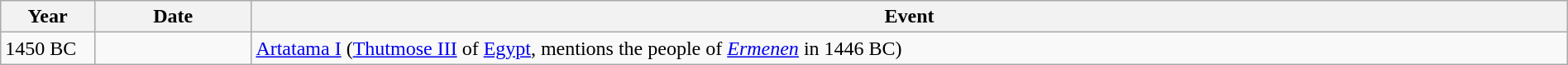<table class="wikitable" width="100%">
<tr>
<th style="width:6%">Year</th>
<th style="width:10%">Date</th>
<th>Event</th>
</tr>
<tr>
<td>1450 BC</td>
<td></td>
<td><a href='#'>Artatama I</a> (<a href='#'>Thutmose III</a> of <a href='#'>Egypt</a>, mentions the people of <em><a href='#'>Ermenen</a></em> in 1446 BC)</td>
</tr>
</table>
